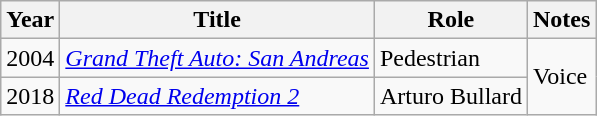<table class="wikitable sortable">
<tr>
<th>Year</th>
<th>Title</th>
<th>Role</th>
<th>Notes</th>
</tr>
<tr>
<td>2004</td>
<td><em><a href='#'>Grand Theft Auto: San Andreas</a></em></td>
<td>Pedestrian</td>
<td rowspan="2">Voice</td>
</tr>
<tr>
<td>2018</td>
<td><em><a href='#'>Red Dead Redemption 2</a></em></td>
<td>Arturo Bullard</td>
</tr>
</table>
